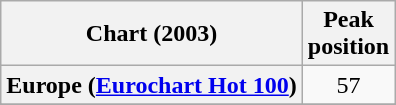<table class="wikitable sortable plainrowheaders" style="text-align:center">
<tr>
<th scope="col">Chart (2003)</th>
<th scope="col">Peak<br>position</th>
</tr>
<tr>
<th scope="row">Europe (<a href='#'>Eurochart Hot 100</a>)</th>
<td>57</td>
</tr>
<tr>
</tr>
<tr>
</tr>
<tr>
</tr>
<tr>
</tr>
<tr>
</tr>
</table>
